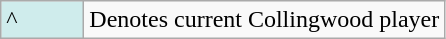<table class="wikitable">
<tr>
<td style="background:#cfecec; width:3em;">^</td>
<td>Denotes current Collingwood player</td>
</tr>
</table>
